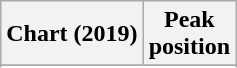<table class="wikitable sortable plainrowheaders" style="text-align:center">
<tr>
<th scope="col">Chart (2019)</th>
<th scope="col">Peak<br>position</th>
</tr>
<tr>
</tr>
<tr>
</tr>
<tr>
</tr>
<tr>
</tr>
</table>
